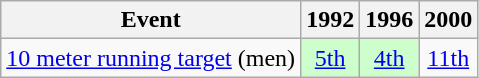<table class="wikitable" style="text-align: center">
<tr>
<th>Event</th>
<th>1992</th>
<th>1996</th>
<th>2000</th>
</tr>
<tr>
<td align=left><a href='#'>10 meter running target</a> (men)</td>
<td style="background: #ccffcc"><a href='#'>5th</a></td>
<td style="background: #ccffcc"><a href='#'>4th</a></td>
<td><a href='#'>11th</a></td>
</tr>
</table>
